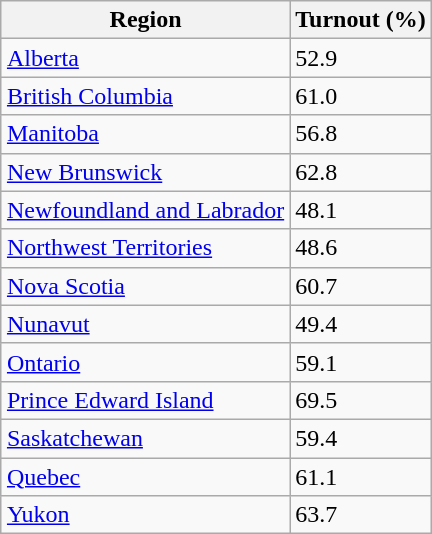<table class="wikitable sortable" style="float:right;">
<tr>
<th>Region</th>
<th>Turnout (%)</th>
</tr>
<tr>
<td><a href='#'>Alberta</a></td>
<td>52.9</td>
</tr>
<tr>
<td><a href='#'>British Columbia</a></td>
<td>61.0</td>
</tr>
<tr>
<td><a href='#'>Manitoba</a></td>
<td>56.8</td>
</tr>
<tr>
<td><a href='#'>New Brunswick</a></td>
<td>62.8</td>
</tr>
<tr>
<td><a href='#'>Newfoundland and Labrador</a></td>
<td>48.1</td>
</tr>
<tr>
<td><a href='#'>Northwest Territories</a></td>
<td>48.6</td>
</tr>
<tr>
<td><a href='#'>Nova Scotia</a></td>
<td>60.7</td>
</tr>
<tr>
<td><a href='#'>Nunavut</a></td>
<td>49.4</td>
</tr>
<tr>
<td><a href='#'>Ontario</a></td>
<td>59.1</td>
</tr>
<tr>
<td><a href='#'>Prince Edward Island</a></td>
<td>69.5</td>
</tr>
<tr>
<td><a href='#'>Saskatchewan</a></td>
<td>59.4</td>
</tr>
<tr>
<td><a href='#'>Quebec</a></td>
<td>61.1</td>
</tr>
<tr>
<td><a href='#'>Yukon</a></td>
<td>63.7</td>
</tr>
</table>
